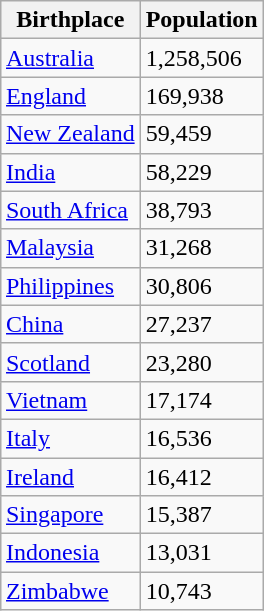<table class="wikitable" style="float:right;">
<tr>
<th>Birthplace</th>
<th>Population</th>
</tr>
<tr>
<td><a href='#'>Australia</a></td>
<td>1,258,506</td>
</tr>
<tr>
<td><a href='#'>England</a></td>
<td>169,938 </td>
</tr>
<tr>
<td><a href='#'>New Zealand</a></td>
<td>59,459</td>
</tr>
<tr>
<td><a href='#'>India</a></td>
<td>58,229</td>
</tr>
<tr>
<td><a href='#'>South Africa</a></td>
<td>38,793</td>
</tr>
<tr>
<td><a href='#'>Malaysia</a></td>
<td>31,268</td>
</tr>
<tr>
<td><a href='#'>Philippines</a></td>
<td>30,806</td>
</tr>
<tr>
<td><a href='#'>China</a></td>
<td>27,237 </td>
</tr>
<tr>
<td><a href='#'>Scotland</a></td>
<td>23,280</td>
</tr>
<tr>
<td><a href='#'>Vietnam</a></td>
<td>17,174</td>
</tr>
<tr>
<td><a href='#'>Italy</a></td>
<td>16,536</td>
</tr>
<tr>
<td><a href='#'>Ireland</a></td>
<td>16,412</td>
</tr>
<tr>
<td><a href='#'>Singapore</a></td>
<td>15,387</td>
</tr>
<tr>
<td><a href='#'>Indonesia</a></td>
<td>13,031</td>
</tr>
<tr>
<td><a href='#'>Zimbabwe</a></td>
<td>10,743</td>
</tr>
</table>
